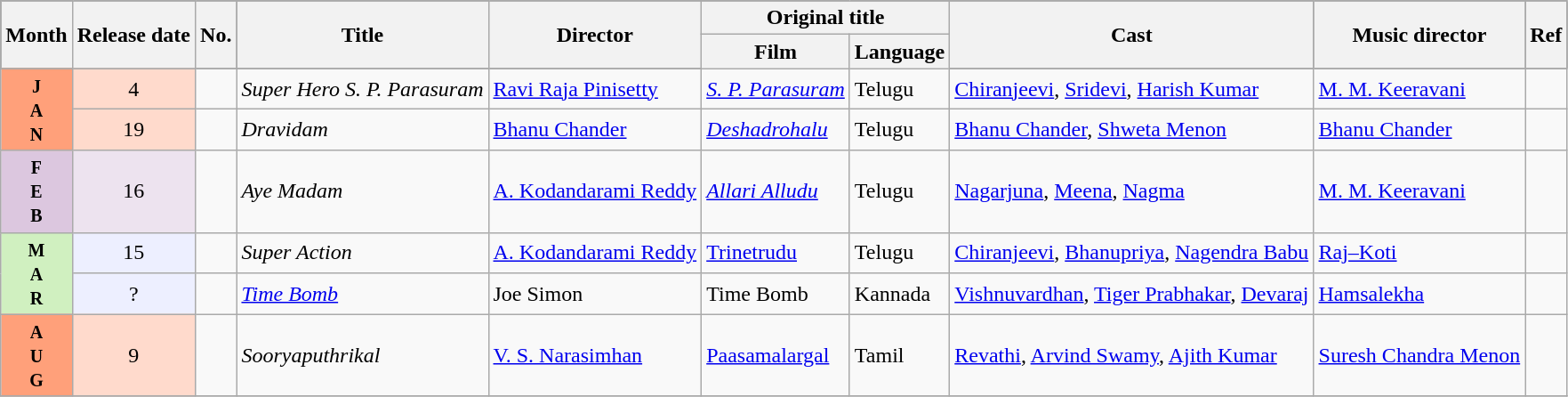<table class="wikitable">
<tr style="background:#000;">
<th rowspan="2">Month</th>
<th scop="col" rowspan="2">Release date</th>
<th scope="col" rowspan="2">No.</th>
<th scope="col" rowspan="2">Title</th>
<th scope="col" rowspan="2">Director</th>
<th scope="col" colspan="2">Original title</th>
<th scope="col" rowspan="2">Cast</th>
<th scope="col" rowspan="2">Music director</th>
<th scope="col" rowspan="2">Ref</th>
</tr>
<tr>
<th scope="col">Film</th>
<th scope="col">Language</th>
</tr>
<tr>
<td rowspan="2" style="text-align:center; background:#ffa07a; textcolor:#000;"><small><strong>J<br>A<br>N</strong></small></td>
<td style="text-align:center; background:#ffdacc; textcolor:#000;">4</td>
<td></td>
<td><em>Super Hero S. P. Parasuram</em></td>
<td><a href='#'>Ravi Raja Pinisetty</a></td>
<td><em><a href='#'>S. P. Parasuram</a></em></td>
<td>Telugu</td>
<td><a href='#'>Chiranjeevi</a>, <a href='#'>Sridevi</a>, <a href='#'>Harish Kumar</a></td>
<td><a href='#'>M. M. Keeravani</a></td>
<td></td>
</tr>
<tr>
<td style="text-align:center; background:#ffdacc; textcolor:#000;">19</td>
<td></td>
<td><em>Dravidam</em></td>
<td><a href='#'>Bhanu Chander</a></td>
<td><em><a href='#'>Deshadrohalu</a></em></td>
<td>Telugu</td>
<td><a href='#'>Bhanu Chander</a>, <a href='#'>Shweta Menon</a></td>
<td><a href='#'>Bhanu Chander</a></td>
<td></td>
</tr>
<tr>
<td rowspan="1" style="text-align:center; background:#dcc7df; textcolor:#000;"><small><strong>F<br>E<br>B</strong></small></td>
<td style="text-align:center; background:#ede3ef; textcolor:#000;">16</td>
<td></td>
<td><em>Aye Madam</em></td>
<td><a href='#'>A. Kodandarami Reddy</a></td>
<td><em><a href='#'>Allari Alludu</a></em></td>
<td>Telugu</td>
<td><a href='#'>Nagarjuna</a>, <a href='#'>Meena</a>, <a href='#'>Nagma</a></td>
<td><a href='#'>M. M. Keeravani</a></td>
<td></td>
</tr>
<tr>
<td rowspan="2" style="text-align:center; background:#d0f0c0; textcolor:#000;"><small><strong>M<br>A<br>R</strong></small></td>
<td style="text-align:center; background:#edefff; textcolor:#000;">15</td>
<td></td>
<td><em>Super Action</em></td>
<td><a href='#'>A. Kodandarami Reddy</a></td>
<td><a href='#'>Trinetrudu</a></td>
<td>Telugu</td>
<td><a href='#'>Chiranjeevi</a>, <a href='#'>Bhanupriya</a>, <a href='#'>Nagendra Babu</a></td>
<td><a href='#'>Raj–Koti</a></td>
<td></td>
</tr>
<tr>
<td style="text-align:center; background:#edefff; textcolor:#000;">?</td>
<td></td>
<td><em><a href='#'>Time Bomb</a></em></td>
<td>Joe Simon</td>
<td>Time Bomb</td>
<td>Kannada</td>
<td><a href='#'>Vishnuvardhan</a>, <a href='#'>Tiger Prabhakar</a>, <a href='#'>Devaraj</a></td>
<td><a href='#'>Hamsalekha</a></td>
<td></td>
</tr>
<tr>
<td rowspan="1" style="text-align:center; background:#ffa07a; textcolor:#000;"><small><strong>A<br>U<br>G</strong></small></td>
<td style="text-align:center; background:#ffdacc; textcolor:#000;">9</td>
<td></td>
<td><em>Sooryaputhrikal</em></td>
<td><a href='#'>V. S. Narasimhan</a></td>
<td><a href='#'>Paasamalargal</a></td>
<td>Tamil</td>
<td><a href='#'>Revathi</a>, <a href='#'>Arvind Swamy</a>, <a href='#'>Ajith Kumar</a></td>
<td><a href='#'>Suresh Chandra Menon</a></td>
<td></td>
</tr>
<tr>
</tr>
</table>
